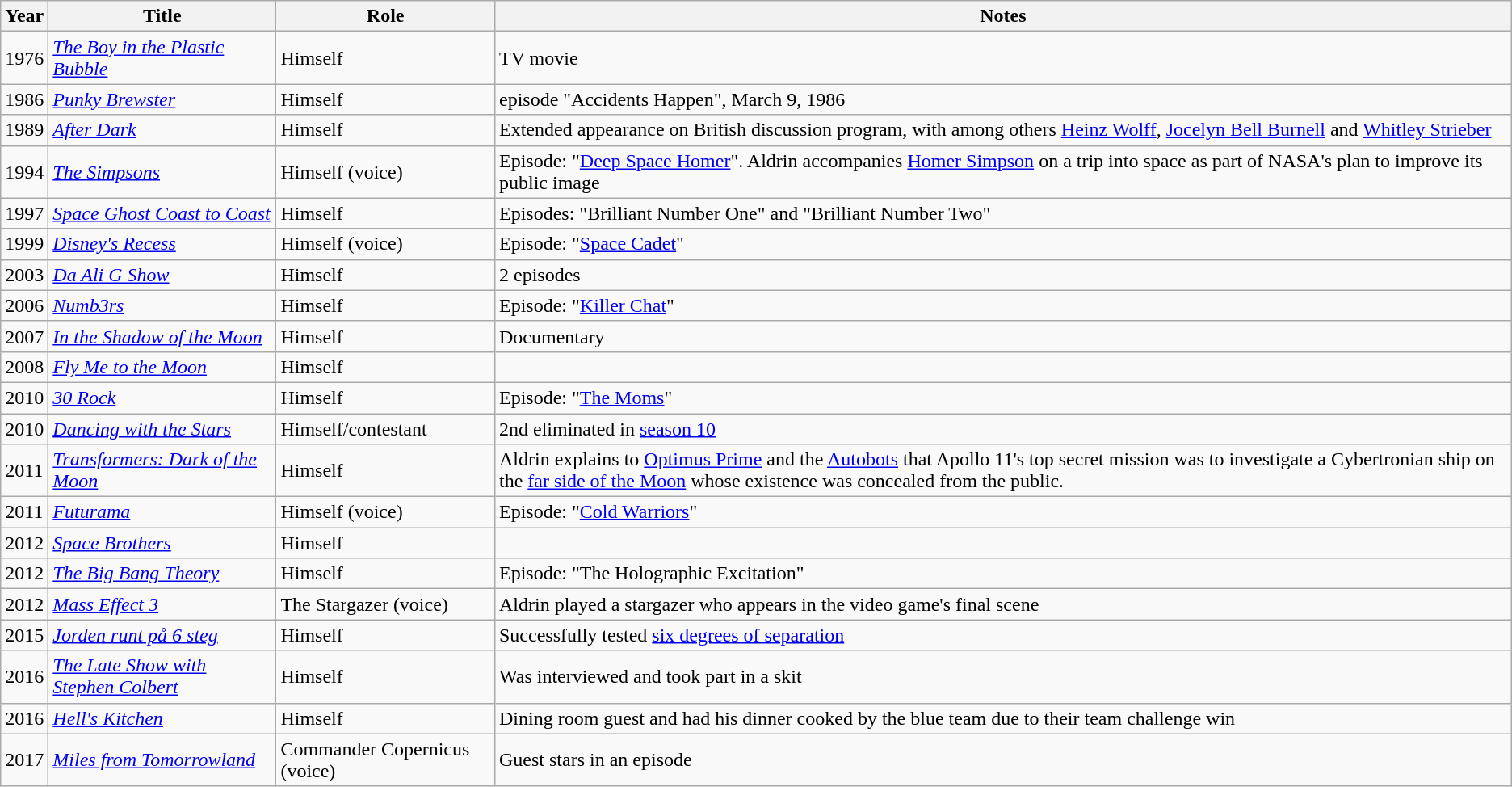<table class="wikitable sortable">
<tr>
<th>Year</th>
<th>Title</th>
<th>Role</th>
<th class="unsortable">Notes</th>
</tr>
<tr>
<td>1976</td>
<td><em><a href='#'>The Boy in the Plastic Bubble</a></em></td>
<td>Himself</td>
<td>TV movie</td>
</tr>
<tr>
<td>1986</td>
<td><em><a href='#'>Punky Brewster</a></em></td>
<td>Himself</td>
<td>episode "Accidents Happen", March 9, 1986</td>
</tr>
<tr>
<td>1989</td>
<td><em><a href='#'>After Dark</a></em></td>
<td>Himself</td>
<td>Extended appearance on British discussion program, with among others <a href='#'>Heinz Wolff</a>, <a href='#'>Jocelyn Bell Burnell</a> and <a href='#'>Whitley Strieber</a></td>
</tr>
<tr>
<td>1994</td>
<td><em><a href='#'>The Simpsons</a></em></td>
<td>Himself (voice)</td>
<td>Episode: "<a href='#'>Deep Space Homer</a>". Aldrin accompanies <a href='#'>Homer Simpson</a> on a trip into space as part of NASA's plan to improve its public image</td>
</tr>
<tr>
<td>1997</td>
<td><em><a href='#'>Space Ghost Coast to Coast</a></em></td>
<td>Himself</td>
<td>Episodes: "Brilliant Number One" and "Brilliant Number Two"</td>
</tr>
<tr>
<td>1999</td>
<td><em><a href='#'>Disney's Recess</a></em></td>
<td>Himself (voice)</td>
<td>Episode: "<a href='#'>Space Cadet</a>"</td>
</tr>
<tr>
<td>2003</td>
<td><em><a href='#'>Da Ali G Show</a></em></td>
<td>Himself</td>
<td>2 episodes</td>
</tr>
<tr>
<td>2006</td>
<td><em><a href='#'>Numb3rs</a></em></td>
<td>Himself</td>
<td>Episode: "<a href='#'>Killer Chat</a>"</td>
</tr>
<tr>
<td>2007</td>
<td><em><a href='#'>In the Shadow of the Moon</a></em></td>
<td>Himself</td>
<td>Documentary</td>
</tr>
<tr>
<td>2008</td>
<td><em><a href='#'>Fly Me to the Moon</a></em></td>
<td>Himself</td>
<td></td>
</tr>
<tr>
<td>2010</td>
<td><em><a href='#'>30 Rock</a></em></td>
<td>Himself</td>
<td>Episode: "<a href='#'>The Moms</a>"</td>
</tr>
<tr>
<td>2010</td>
<td><em><a href='#'>Dancing with the Stars</a></em></td>
<td>Himself/contestant</td>
<td>2nd eliminated in <a href='#'>season 10</a></td>
</tr>
<tr>
<td>2011</td>
<td><em><a href='#'>Transformers: Dark of the Moon</a></em></td>
<td>Himself</td>
<td>Aldrin explains to <a href='#'>Optimus Prime</a> and the <a href='#'>Autobots</a> that Apollo 11's top secret mission was to investigate a Cybertronian ship on the <a href='#'>far side of the Moon</a> whose existence was concealed from the public.</td>
</tr>
<tr>
<td>2011</td>
<td><em><a href='#'>Futurama</a></em></td>
<td>Himself (voice)</td>
<td>Episode: "<a href='#'>Cold Warriors</a>"</td>
</tr>
<tr>
<td>2012</td>
<td><em><a href='#'>Space Brothers</a></em></td>
<td>Himself</td>
<td></td>
</tr>
<tr>
<td>2012</td>
<td><em><a href='#'>The Big Bang Theory</a></em></td>
<td>Himself</td>
<td>Episode: "The Holographic Excitation"</td>
</tr>
<tr>
<td>2012</td>
<td><em><a href='#'>Mass Effect 3</a></em></td>
<td>The Stargazer (voice)</td>
<td>Aldrin played a stargazer who appears in the video game's final scene</td>
</tr>
<tr>
<td>2015</td>
<td><em><a href='#'>Jorden runt på 6 steg</a></em></td>
<td>Himself</td>
<td>Successfully tested <a href='#'>six degrees of separation</a></td>
</tr>
<tr>
<td>2016</td>
<td><em><a href='#'>The Late Show with Stephen Colbert</a></em></td>
<td>Himself</td>
<td>Was interviewed and took part in a skit</td>
</tr>
<tr>
<td>2016</td>
<td><em><a href='#'>Hell's Kitchen</a></em></td>
<td>Himself</td>
<td>Dining room guest and had his dinner cooked by the blue team due to their team challenge win</td>
</tr>
<tr>
<td>2017</td>
<td><em><a href='#'>Miles from Tomorrowland</a></em></td>
<td>Commander Copernicus (voice)</td>
<td>Guest stars in an episode</td>
</tr>
</table>
